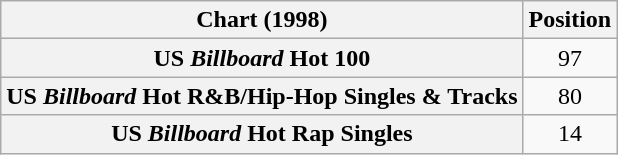<table class="wikitable sortable plainrowheaders">
<tr>
<th scope="col">Chart (1998)</th>
<th scope="col">Position</th>
</tr>
<tr>
<th scope="row">US <em>Billboard</em> Hot 100</th>
<td align="center">97</td>
</tr>
<tr>
<th scope="row">US <em>Billboard</em> Hot R&B/Hip-Hop Singles & Tracks</th>
<td align="center">80</td>
</tr>
<tr>
<th scope="row">US <em>Billboard</em> Hot Rap Singles</th>
<td align="center">14</td>
</tr>
</table>
